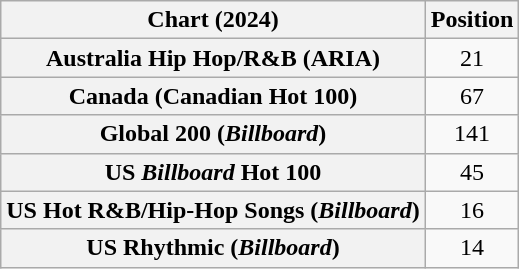<table class="wikitable sortable plainrowheaders" style="text-align:center">
<tr>
<th scope="col">Chart (2024)</th>
<th scope="col">Position</th>
</tr>
<tr>
<th scope="row">Australia Hip Hop/R&B (ARIA)</th>
<td>21</td>
</tr>
<tr>
<th scope="row">Canada (Canadian Hot 100)</th>
<td>67</td>
</tr>
<tr>
<th scope="row">Global 200 (<em>Billboard</em>)</th>
<td>141</td>
</tr>
<tr>
<th scope="row">US <em>Billboard</em> Hot 100</th>
<td>45</td>
</tr>
<tr>
<th scope="row">US Hot R&B/Hip-Hop Songs (<em>Billboard</em>)</th>
<td>16</td>
</tr>
<tr>
<th scope="row">US Rhythmic (<em>Billboard</em>)</th>
<td>14</td>
</tr>
</table>
